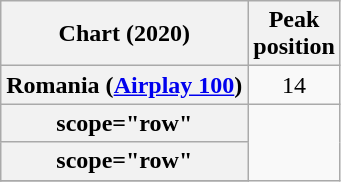<table class="wikitable sortable plainrowheaders" style="text-align:center">
<tr>
<th>Chart (2020)</th>
<th>Peak<br>position</th>
</tr>
<tr>
<th scope="row">Romania (<a href='#'>Airplay 100</a>)</th>
<td>14</td>
</tr>
<tr>
<th>scope="row"</th>
</tr>
<tr>
<th>scope="row"</th>
</tr>
<tr>
</tr>
</table>
